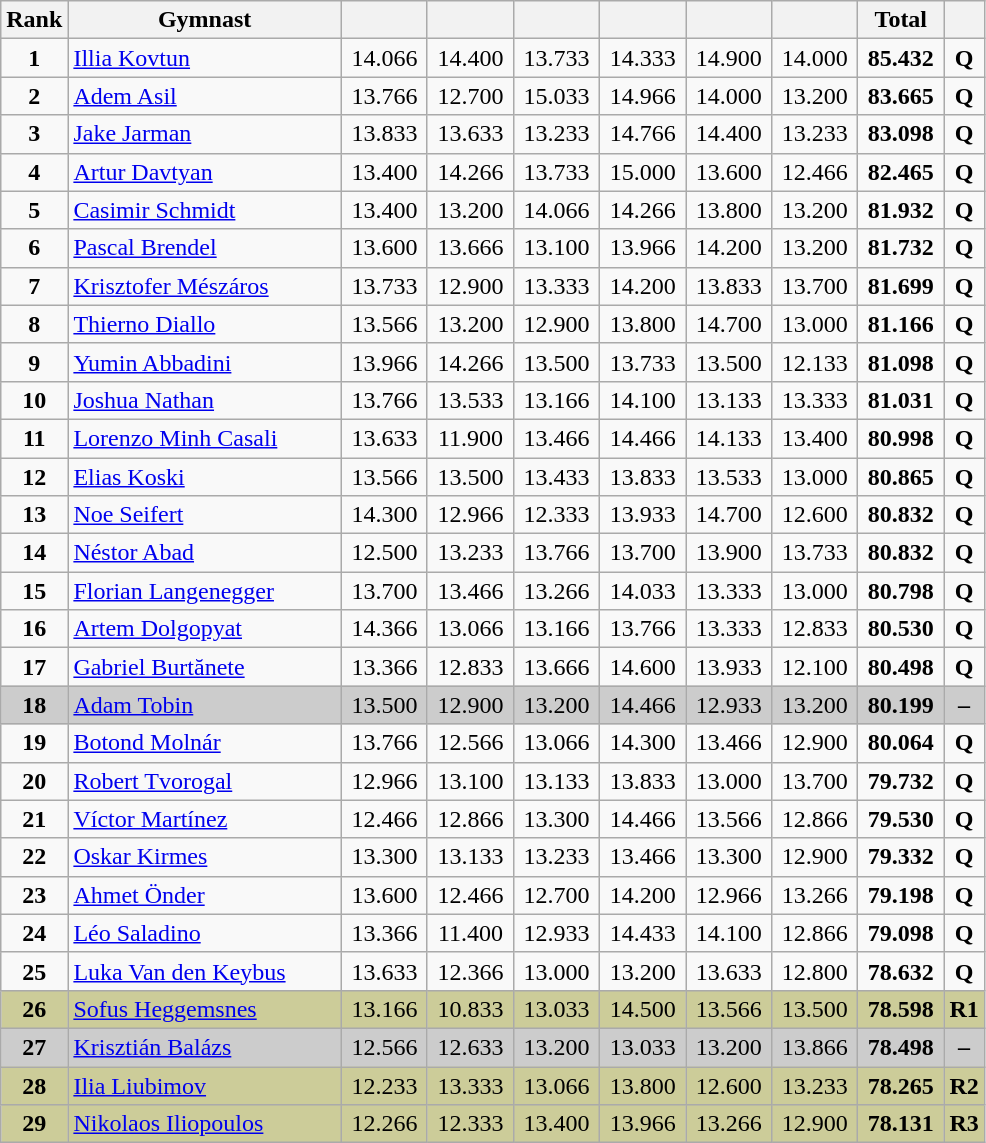<table class="wikitable sortable" style="text-align:center; font-size:100%">
<tr>
<th scope="col" style="width:15px;">Rank</th>
<th scope="col" style="width:175px;">Gymnast</th>
<th scope="col" style="width:50px;"></th>
<th scope="col" style="width:50px;"></th>
<th scope="col" style="width:50px;"></th>
<th scope="col" style="width:50px;"></th>
<th scope="col" style="width:50px;"></th>
<th scope="col" style="width:50px;"></th>
<th scope="col" style="width:50px;">Total</th>
<th scope="col" style="width:15px;"></th>
</tr>
<tr>
<td scope="row" style="text-align:center;"><strong>1</strong></td>
<td style="text-align:left;"> <a href='#'>Illia Kovtun</a></td>
<td>14.066</td>
<td>14.400</td>
<td>13.733</td>
<td>14.333</td>
<td>14.900</td>
<td>14.000</td>
<td><strong>85.432</strong></td>
<td><strong>Q</strong></td>
</tr>
<tr>
<td scope="row" style="text-align:center;"><strong>2</strong></td>
<td style="text-align:left;"> <a href='#'>Adem Asil</a></td>
<td>13.766</td>
<td>12.700</td>
<td>15.033</td>
<td>14.966</td>
<td>14.000</td>
<td>13.200</td>
<td><strong>83.665</strong></td>
<td><strong>Q</strong></td>
</tr>
<tr>
<td scope="row" style="text-align:center;"><strong>3</strong></td>
<td style="text-align:left;"> <a href='#'>Jake Jarman</a></td>
<td>13.833</td>
<td>13.633</td>
<td>13.233</td>
<td>14.766</td>
<td>14.400</td>
<td>13.233</td>
<td><strong>83.098</strong></td>
<td><strong>Q</strong></td>
</tr>
<tr>
<td scope="row" style="text-align:center;"><strong>4</strong></td>
<td style="text-align:left;"> <a href='#'>Artur Davtyan</a></td>
<td>13.400</td>
<td>14.266</td>
<td>13.733</td>
<td>15.000</td>
<td>13.600</td>
<td>12.466</td>
<td><strong>82.465</strong></td>
<td><strong>Q</strong></td>
</tr>
<tr>
<td scope="row" style="text-align:center;"><strong>5</strong></td>
<td style="text-align:left;"> <a href='#'>Casimir Schmidt</a></td>
<td>13.400</td>
<td>13.200</td>
<td>14.066</td>
<td>14.266</td>
<td>13.800</td>
<td>13.200</td>
<td><strong>81.932</strong></td>
<td><strong>Q</strong></td>
</tr>
<tr>
<td scope="row" style="text-align:center;"><strong>6</strong></td>
<td style="text-align:left;"> <a href='#'>Pascal Brendel</a></td>
<td>13.600</td>
<td>13.666</td>
<td>13.100</td>
<td>13.966</td>
<td>14.200</td>
<td>13.200</td>
<td><strong>81.732</strong></td>
<td><strong>Q</strong></td>
</tr>
<tr>
<td scope="row" style="text-align:center;"><strong>7</strong></td>
<td style="text-align:left;"> <a href='#'>Krisztofer Mészáros</a></td>
<td>13.733</td>
<td>12.900</td>
<td>13.333</td>
<td>14.200</td>
<td>13.833</td>
<td>13.700</td>
<td><strong>81.699</strong></td>
<td><strong>Q</strong></td>
</tr>
<tr>
<td scope="row" style="text-align:center;"><strong>8</strong></td>
<td style="text-align:left;"> <a href='#'>Thierno Diallo</a></td>
<td>13.566</td>
<td>13.200</td>
<td>12.900</td>
<td>13.800</td>
<td>14.700</td>
<td>13.000</td>
<td><strong>81.166</strong></td>
<td><strong>Q</strong></td>
</tr>
<tr>
<td scope="row" style="text-align:center;"><strong>9</strong></td>
<td style="text-align:left;"> <a href='#'>Yumin Abbadini</a></td>
<td>13.966</td>
<td>14.266</td>
<td>13.500</td>
<td>13.733</td>
<td>13.500</td>
<td>12.133</td>
<td><strong>81.098</strong></td>
<td><strong>Q</strong></td>
</tr>
<tr>
<td scope="row" style="text-align:center;"><strong>10</strong></td>
<td style="text-align:left;"> <a href='#'>Joshua Nathan</a></td>
<td>13.766</td>
<td>13.533</td>
<td>13.166</td>
<td>14.100</td>
<td>13.133</td>
<td>13.333</td>
<td><strong>81.031</strong></td>
<td><strong>Q</strong></td>
</tr>
<tr>
<td scope="row" style="text-align:center;"><strong>11</strong></td>
<td style="text-align:left;"> <a href='#'>Lorenzo Minh Casali</a></td>
<td>13.633</td>
<td>11.900</td>
<td>13.466</td>
<td>14.466</td>
<td>14.133</td>
<td>13.400</td>
<td><strong>80.998</strong></td>
<td><strong>Q</strong></td>
</tr>
<tr>
<td scope="row" style="text-align:center;"><strong>12</strong></td>
<td style="text-align:left;"> <a href='#'>Elias Koski</a></td>
<td>13.566</td>
<td>13.500</td>
<td>13.433</td>
<td>13.833</td>
<td>13.533</td>
<td>13.000</td>
<td><strong>80.865</strong></td>
<td><strong>Q</strong></td>
</tr>
<tr>
<td scope="row" style="text-align:center;"><strong>13</strong></td>
<td style="text-align:left;"> <a href='#'>Noe Seifert</a></td>
<td>14.300</td>
<td>12.966</td>
<td>12.333</td>
<td>13.933</td>
<td>14.700</td>
<td>12.600</td>
<td><strong>80.832</strong></td>
<td><strong>Q</strong></td>
</tr>
<tr>
<td scope="row" style="text-align:center;"><strong>14</strong></td>
<td style="text-align:left;"> <a href='#'>Néstor Abad</a></td>
<td>12.500</td>
<td>13.233</td>
<td>13.766</td>
<td>13.700</td>
<td>13.900</td>
<td>13.733</td>
<td><strong>80.832</strong></td>
<td><strong>Q</strong></td>
</tr>
<tr>
<td scope="row" style="text-align:center;"><strong>15</strong></td>
<td style="text-align:left;"> <a href='#'>Florian Langenegger</a></td>
<td>13.700</td>
<td>13.466</td>
<td>13.266</td>
<td>14.033</td>
<td>13.333</td>
<td>13.000</td>
<td><strong>80.798</strong></td>
<td><strong>Q</strong></td>
</tr>
<tr>
<td scope="row" style="text-align:center;"><strong>16</strong></td>
<td style="text-align:left;"> <a href='#'>Artem Dolgopyat</a></td>
<td>14.366</td>
<td>13.066</td>
<td>13.166</td>
<td>13.766</td>
<td>13.333</td>
<td>12.833</td>
<td><strong>80.530</strong></td>
<td><strong>Q</strong></td>
</tr>
<tr>
<td scope="row" style="text-align:center;"><strong>17</strong></td>
<td style="text-align:left;"> <a href='#'>Gabriel Burtănete</a></td>
<td>13.366</td>
<td>12.833</td>
<td>13.666</td>
<td>14.600</td>
<td>13.933</td>
<td>12.100</td>
<td><strong>80.498</strong></td>
<td><strong>Q</strong></td>
</tr>
<tr style="background:#cccccc;">
<td scope="row" style="text-align:center;"><strong>18</strong></td>
<td style="text-align:left;"> <a href='#'>Adam Tobin</a></td>
<td>13.500</td>
<td>12.900</td>
<td>13.200</td>
<td>14.466</td>
<td>12.933</td>
<td>13.200</td>
<td><strong>80.199</strong></td>
<td><strong>–</strong></td>
</tr>
<tr>
<td scope="row" style="text-align:center;"><strong>19</strong></td>
<td style="text-align:left;"> <a href='#'>Botond Molnár</a></td>
<td>13.766</td>
<td>12.566</td>
<td>13.066</td>
<td>14.300</td>
<td>13.466</td>
<td>12.900</td>
<td><strong>80.064</strong></td>
<td><strong>Q</strong></td>
</tr>
<tr>
<td scope="row" style="text-align:center;"><strong>20</strong></td>
<td style="text-align:left;"> <a href='#'>Robert Tvorogal</a></td>
<td>12.966</td>
<td>13.100</td>
<td>13.133</td>
<td>13.833</td>
<td>13.000</td>
<td>13.700</td>
<td><strong>79.732</strong></td>
<td><strong>Q</strong></td>
</tr>
<tr>
<td scope="row" style="text-align:center;"><strong>21</strong></td>
<td style="text-align:left;"> <a href='#'>Víctor Martínez</a></td>
<td>12.466</td>
<td>12.866</td>
<td>13.300</td>
<td>14.466</td>
<td>13.566</td>
<td>12.866</td>
<td><strong>79.530</strong></td>
<td><strong>Q</strong></td>
</tr>
<tr>
<td scope="row" style="text-align:center;"><strong>22</strong></td>
<td style="text-align:left;"> <a href='#'>Oskar Kirmes</a></td>
<td>13.300</td>
<td>13.133</td>
<td>13.233</td>
<td>13.466</td>
<td>13.300</td>
<td>12.900</td>
<td><strong>79.332</strong></td>
<td><strong>Q</strong></td>
</tr>
<tr>
<td scope="row" style="text-align:center;"><strong>23</strong></td>
<td style="text-align:left;"> <a href='#'>Ahmet Önder</a></td>
<td>13.600</td>
<td>12.466</td>
<td>12.700</td>
<td>14.200</td>
<td>12.966</td>
<td>13.266</td>
<td><strong>79.198</strong></td>
<td><strong>Q</strong></td>
</tr>
<tr>
<td scope="row" style="text-align:center;"><strong>24</strong></td>
<td style="text-align:left;"> <a href='#'>Léo Saladino</a></td>
<td>13.366</td>
<td>11.400</td>
<td>12.933</td>
<td>14.433</td>
<td>14.100</td>
<td>12.866</td>
<td><strong>79.098</strong></td>
<td><strong>Q</strong></td>
</tr>
<tr>
<td scope="row" style="text-align:center;"><strong>25</strong></td>
<td style="text-align:left;"> <a href='#'>Luka Van den Keybus</a></td>
<td>13.633</td>
<td>12.366</td>
<td>13.000</td>
<td>13.200</td>
<td>13.633</td>
<td>12.800</td>
<td><strong>78.632</strong></td>
<td><strong>Q</strong></td>
</tr>
<tr style="background:#cccc99;">
<td scope="row" style="text-align:center;"><strong>26</strong></td>
<td style="text-align:left;"> <a href='#'>Sofus Heggemsnes</a></td>
<td>13.166</td>
<td>10.833</td>
<td>13.033</td>
<td>14.500</td>
<td>13.566</td>
<td>13.500</td>
<td><strong>78.598</strong></td>
<td><strong>R1</strong></td>
</tr>
<tr style="background:#cccccc;">
<td scope="row" style="text-align:center;"><strong>27</strong></td>
<td style="text-align:left;"> <a href='#'>Krisztián Balázs</a></td>
<td>12.566</td>
<td>12.633</td>
<td>13.200</td>
<td>13.033</td>
<td>13.200</td>
<td>13.866</td>
<td><strong>78.498</strong></td>
<td><strong>–</strong></td>
</tr>
<tr style="background:#cccc99;">
<td scope="row" style="text-align:center;"><strong>28</strong></td>
<td style="text-align:left;"> <a href='#'>Ilia Liubimov</a></td>
<td>12.233</td>
<td>13.333</td>
<td>13.066</td>
<td>13.800</td>
<td>12.600</td>
<td>13.233</td>
<td><strong>78.265</strong></td>
<td><strong>R2</strong></td>
</tr>
<tr style="background:#cccc99;">
<td scope="row" style="text-align:center;"><strong>29</strong></td>
<td style="text-align:left;"> <a href='#'>Nikolaos Iliopoulos</a></td>
<td>12.266</td>
<td>12.333</td>
<td>13.400</td>
<td>13.966</td>
<td>13.266</td>
<td>12.900</td>
<td><strong>78.131</strong></td>
<td><strong>R3</strong></td>
</tr>
</table>
